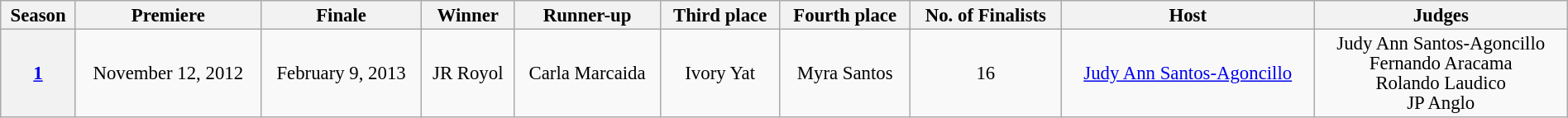<table class="wikitable" style="text-align:center; font-size:95%; line-height:16px;" width="100%">
<tr>
<th>Season</th>
<th>Premiere</th>
<th>Finale</th>
<th>Winner</th>
<th>Runner-up</th>
<th>Third place</th>
<th>Fourth place</th>
<th>No. of Finalists</th>
<th>Host</th>
<th>Judges</th>
</tr>
<tr>
<th><a href='#'>1</a></th>
<td>November 12, 2012</td>
<td>February 9, 2013</td>
<td>JR Royol</td>
<td>Carla Marcaida</td>
<td>Ivory Yat</td>
<td>Myra Santos</td>
<td>16</td>
<td><a href='#'>Judy Ann Santos-Agoncillo</a></td>
<td>Judy Ann Santos-Agoncillo<br>Fernando Aracama<br>Rolando Laudico<br>JP Anglo</td>
</tr>
</table>
